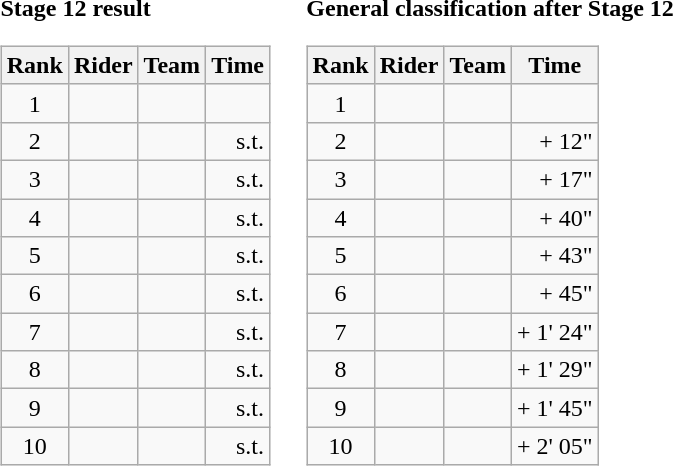<table>
<tr>
<td><strong>Stage 12 result</strong><br><table class="wikitable">
<tr>
<th scope="col">Rank</th>
<th scope="col">Rider</th>
<th scope="col">Team</th>
<th scope="col">Time</th>
</tr>
<tr>
<td style="text-align:center;">1</td>
<td></td>
<td></td>
<td style="text-align:right;"></td>
</tr>
<tr>
<td style="text-align:center;">2</td>
<td></td>
<td></td>
<td style="text-align:right;">s.t.</td>
</tr>
<tr>
<td style="text-align:center;">3</td>
<td></td>
<td></td>
<td style="text-align:right;">s.t.</td>
</tr>
<tr>
<td style="text-align:center;">4</td>
<td></td>
<td></td>
<td style="text-align:right;">s.t.</td>
</tr>
<tr>
<td style="text-align:center;">5</td>
<td></td>
<td></td>
<td style="text-align:right;">s.t.</td>
</tr>
<tr>
<td style="text-align:center;">6</td>
<td></td>
<td></td>
<td style="text-align:right;">s.t.</td>
</tr>
<tr>
<td style="text-align:center;">7</td>
<td></td>
<td></td>
<td style="text-align:right;">s.t.</td>
</tr>
<tr>
<td style="text-align:center;">8</td>
<td></td>
<td></td>
<td style="text-align:right;">s.t.</td>
</tr>
<tr>
<td style="text-align:center;">9</td>
<td></td>
<td></td>
<td style="text-align:right;">s.t.</td>
</tr>
<tr>
<td style="text-align:center;">10</td>
<td></td>
<td></td>
<td style="text-align:right;">s.t.</td>
</tr>
</table>
</td>
<td></td>
<td><strong>General classification after Stage 12</strong><br><table class="wikitable">
<tr>
<th scope="col">Rank</th>
<th scope="col">Rider</th>
<th scope="col">Team</th>
<th scope="col">Time</th>
</tr>
<tr>
<td style="text-align:center;">1</td>
<td></td>
<td></td>
<td style="text-align:right;"></td>
</tr>
<tr>
<td style="text-align:center;">2</td>
<td></td>
<td></td>
<td style="text-align:right;">+ 12"</td>
</tr>
<tr>
<td style="text-align:center;">3</td>
<td></td>
<td></td>
<td style="text-align:right;">+ 17"</td>
</tr>
<tr>
<td style="text-align:center;">4</td>
<td></td>
<td></td>
<td style="text-align:right;">+ 40"</td>
</tr>
<tr>
<td style="text-align:center;">5</td>
<td></td>
<td></td>
<td style="text-align:right;">+ 43"</td>
</tr>
<tr>
<td style="text-align:center;">6</td>
<td></td>
<td></td>
<td style="text-align:right;">+ 45"</td>
</tr>
<tr>
<td style="text-align:center;">7</td>
<td></td>
<td></td>
<td style="text-align:right;">+ 1' 24"</td>
</tr>
<tr>
<td style="text-align:center;">8</td>
<td></td>
<td></td>
<td style="text-align:right;">+ 1' 29"</td>
</tr>
<tr>
<td style="text-align:center;">9</td>
<td></td>
<td></td>
<td style="text-align:right;">+ 1' 45"</td>
</tr>
<tr>
<td style="text-align:center;">10</td>
<td></td>
<td></td>
<td style="text-align:right;">+ 2' 05"</td>
</tr>
</table>
</td>
</tr>
</table>
